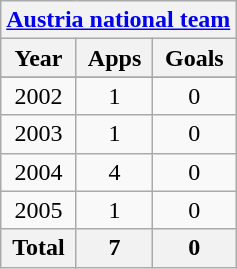<table class="wikitable" style="text-align:center">
<tr>
<th colspan=3><a href='#'>Austria national team</a></th>
</tr>
<tr>
<th>Year</th>
<th>Apps</th>
<th>Goals</th>
</tr>
<tr>
</tr>
<tr>
<td>2002</td>
<td>1</td>
<td>0</td>
</tr>
<tr>
<td>2003</td>
<td>1</td>
<td>0</td>
</tr>
<tr>
<td>2004</td>
<td>4</td>
<td>0</td>
</tr>
<tr>
<td>2005</td>
<td>1</td>
<td>0</td>
</tr>
<tr>
<th>Total</th>
<th>7</th>
<th>0</th>
</tr>
</table>
